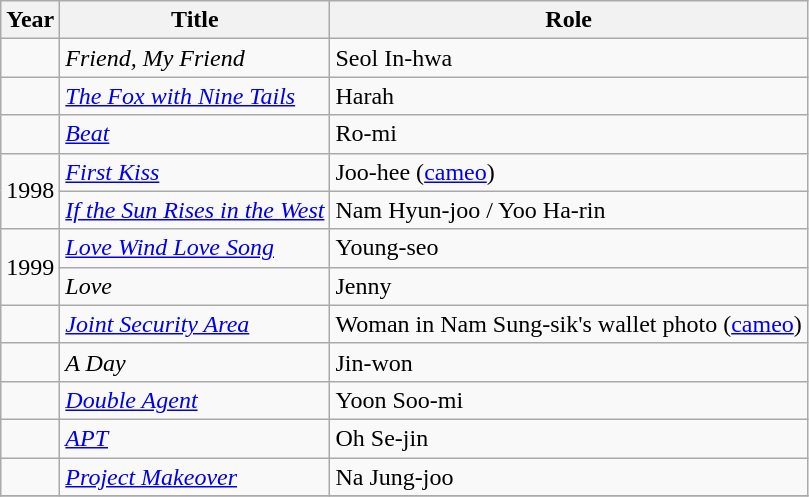<table class=wikitable>
<tr>
<th>Year</th>
<th>Title</th>
<th>Role</th>
</tr>
<tr>
<td></td>
<td><em>Friend, My Friend</em></td>
<td>Seol In-hwa</td>
</tr>
<tr>
<td></td>
<td><em><a href='#'>The Fox with Nine Tails</a></em></td>
<td>Harah</td>
</tr>
<tr>
<td></td>
<td><em><a href='#'>Beat</a></em></td>
<td>Ro-mi</td>
</tr>
<tr>
<td rowspan="2" style="text-align:center;">1998</td>
<td><em><a href='#'>First Kiss</a></em></td>
<td>Joo-hee (<a href='#'>cameo</a>)</td>
</tr>
<tr>
<td><em><a href='#'>If the Sun Rises in the West</a></em></td>
<td>Nam Hyun-joo / Yoo Ha-rin</td>
</tr>
<tr>
<td rowspan="2" style="text-align:center;">1999</td>
<td><em><a href='#'>Love Wind Love Song</a></em></td>
<td>Young-seo</td>
</tr>
<tr>
<td><em>Love</em></td>
<td>Jenny</td>
</tr>
<tr>
<td></td>
<td><em><a href='#'>Joint Security Area</a></em></td>
<td>Woman in Nam Sung-sik's wallet photo (<a href='#'>cameo</a>)</td>
</tr>
<tr>
<td></td>
<td><em>A Day</em></td>
<td>Jin-won</td>
</tr>
<tr>
<td></td>
<td><em><a href='#'>Double Agent</a></em></td>
<td>Yoon Soo-mi</td>
</tr>
<tr>
<td></td>
<td><em><a href='#'>APT</a></em></td>
<td>Oh Se-jin</td>
</tr>
<tr>
<td></td>
<td><em><a href='#'>Project Makeover</a></em></td>
<td>Na Jung-joo</td>
</tr>
<tr>
</tr>
</table>
